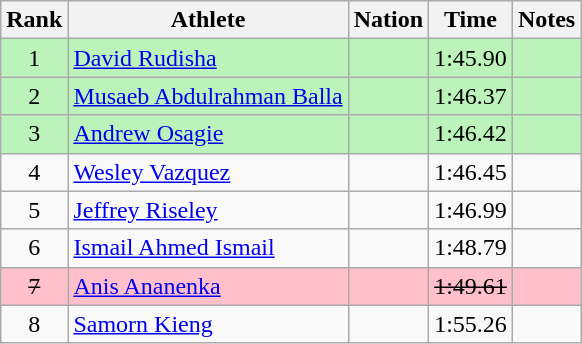<table class="wikitable sortable" style="text-align:center">
<tr>
<th>Rank</th>
<th>Athlete</th>
<th>Nation</th>
<th>Time</th>
<th>Notes</th>
</tr>
<tr bgcolor=bbf3bb>
<td>1</td>
<td align=left><a href='#'>David Rudisha</a></td>
<td align=left></td>
<td>1:45.90</td>
<td></td>
</tr>
<tr bgcolor=bbf3bb>
<td>2</td>
<td align=left><a href='#'>Musaeb Abdulrahman Balla</a></td>
<td align=left></td>
<td>1:46.37</td>
<td></td>
</tr>
<tr bgcolor=bbf3bb>
<td>3</td>
<td align=left><a href='#'>Andrew Osagie</a></td>
<td align=left></td>
<td>1:46.42</td>
<td></td>
</tr>
<tr>
<td>4</td>
<td align=left><a href='#'>Wesley Vazquez</a></td>
<td align=left></td>
<td>1:46.45</td>
<td></td>
</tr>
<tr>
<td>5</td>
<td align=left><a href='#'>Jeffrey Riseley</a></td>
<td align=left></td>
<td>1:46.99</td>
<td></td>
</tr>
<tr>
<td>6</td>
<td align=left><a href='#'>Ismail Ahmed Ismail</a></td>
<td align=left></td>
<td>1:48.79</td>
<td></td>
</tr>
<tr bgcolor=pink>
<td><s>7</s></td>
<td align=left><a href='#'>Anis Ananenka</a></td>
<td align=left></td>
<td><s>1:49.61</s></td>
<td></td>
</tr>
<tr>
<td>8</td>
<td align=left><a href='#'>Samorn Kieng</a></td>
<td align=left></td>
<td>1:55.26</td>
<td></td>
</tr>
</table>
